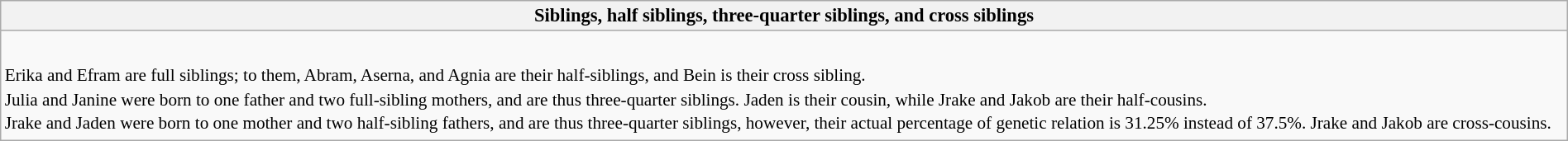<table class="wikitable floatright" style="font-size: 94%; width: 100%;">
<tr>
<th>Siblings, half siblings, three-quarter siblings, and cross siblings</th>
</tr>
<tr>
<td style="border: none;"><br>





</td>
</tr>
<tr>
<td style="font-size:94%; border: none; line-height: 1.4em; max-width: 100px;">Erika and Efram are full siblings; to them, Abram, Aserna, and Agnia are their half-siblings, and Bein is their cross sibling.<br>Julia and Janine were born to one father and two full-sibling mothers, and are thus three-quarter siblings. Jaden is their cousin, while Jrake and Jakob are their half-cousins.<br>Jrake and Jaden were born to one mother and two half-sibling fathers, and are thus three-quarter siblings, however, their actual percentage of genetic relation is 31.25% instead of 37.5%. Jrake and Jakob are cross-cousins.</td>
</tr>
</table>
